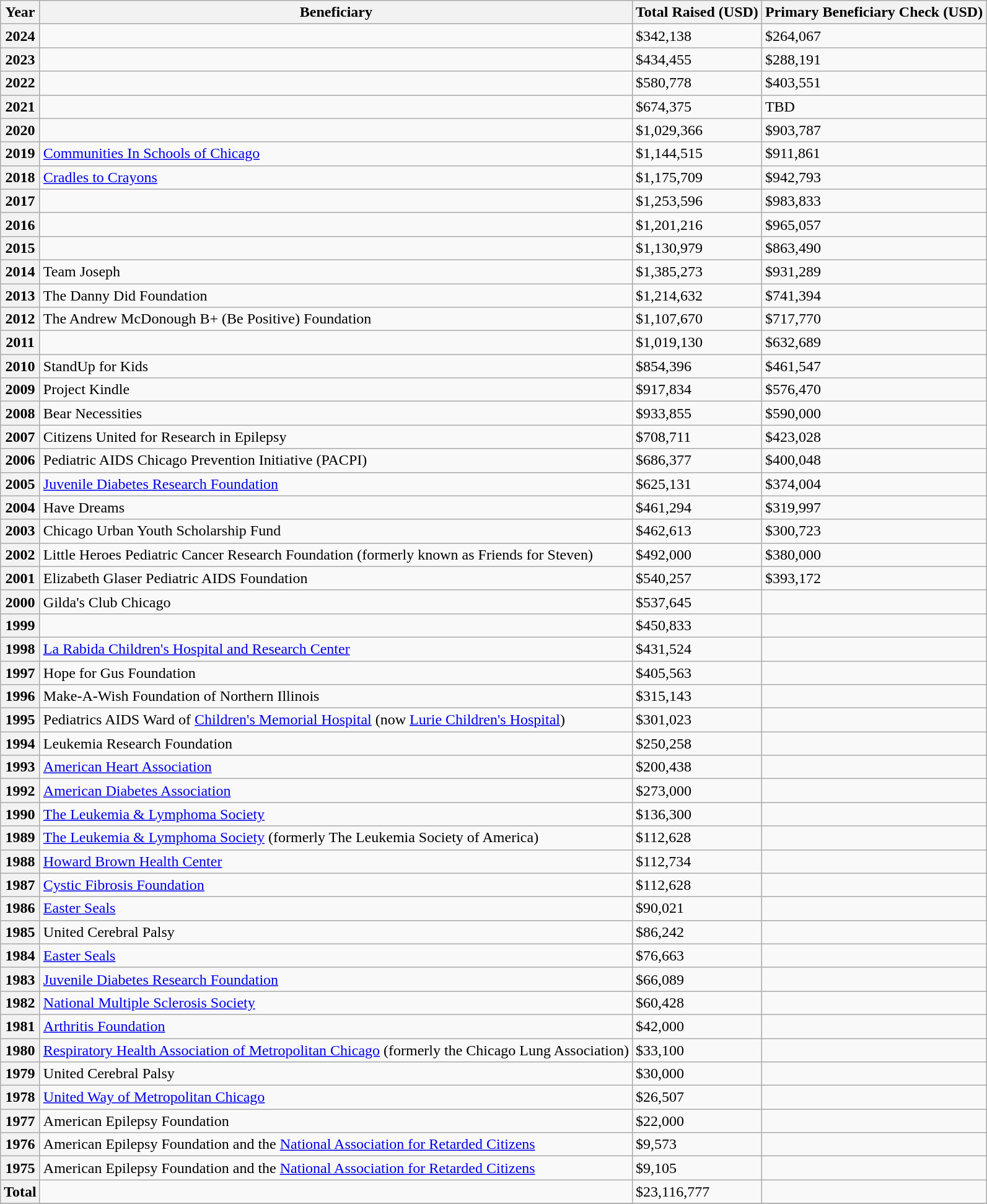<table class="wikitable">
<tr>
<th scope="col">Year</th>
<th scope="col">Beneficiary</th>
<th scope="col">Total Raised (USD)</th>
<th>Primary Beneficiary Check (USD)</th>
</tr>
<tr>
<th>2024</th>
<td></td>
<td>$342,138</td>
<td>$264,067</td>
</tr>
<tr>
<th>2023</th>
<td></td>
<td>$434,455</td>
<td>$288,191</td>
</tr>
<tr>
<th>2022</th>
<td></td>
<td>$580,778</td>
<td>$403,551</td>
</tr>
<tr>
<th scope="row">2021</th>
<td></td>
<td>$674,375</td>
<td>TBD</td>
</tr>
<tr>
<th scope="row">2020</th>
<td></td>
<td>$1,029,366</td>
<td>$903,787</td>
</tr>
<tr>
<th scope="row">2019</th>
<td><a href='#'>Communities In Schools of Chicago</a></td>
<td>$1,144,515</td>
<td>$911,861</td>
</tr>
<tr>
<th scope="row">2018</th>
<td><a href='#'>Cradles to Crayons</a></td>
<td>$1,175,709</td>
<td>$942,793</td>
</tr>
<tr>
<th scope="row">2017</th>
<td></td>
<td>$1,253,596</td>
<td>$983,833</td>
</tr>
<tr>
<th scope="row">2016</th>
<td></td>
<td>$1,201,216</td>
<td>$965,057</td>
</tr>
<tr>
<th scope="row">2015</th>
<td></td>
<td>$1,130,979</td>
<td>$863,490</td>
</tr>
<tr>
<th scope="row">2014</th>
<td>Team Joseph</td>
<td>$1,385,273</td>
<td>$931,289</td>
</tr>
<tr>
<th scope="row">2013</th>
<td>The Danny Did Foundation</td>
<td>$1,214,632</td>
<td>$741,394</td>
</tr>
<tr>
<th scope="row">2012</th>
<td>The Andrew McDonough B+ (Be Positive) Foundation</td>
<td>$1,107,670</td>
<td>$717,770</td>
</tr>
<tr>
<th scope="row">2011</th>
<td></td>
<td>$1,019,130</td>
<td>$632,689</td>
</tr>
<tr>
<th scope="row">2010</th>
<td>StandUp for Kids</td>
<td>$854,396</td>
<td>$461,547</td>
</tr>
<tr>
<th scope="row">2009</th>
<td>Project Kindle</td>
<td>$917,834</td>
<td>$576,470</td>
</tr>
<tr>
<th scope="row">2008</th>
<td>Bear Necessities</td>
<td>$933,855</td>
<td>$590,000</td>
</tr>
<tr>
<th scope="row">2007</th>
<td>Citizens United for Research in Epilepsy</td>
<td>$708,711</td>
<td>$423,028</td>
</tr>
<tr>
<th scope="row">2006</th>
<td>Pediatric AIDS Chicago Prevention Initiative (PACPI)</td>
<td>$686,377</td>
<td>$400,048</td>
</tr>
<tr>
<th scope="row">2005</th>
<td><a href='#'>Juvenile Diabetes Research Foundation</a></td>
<td>$625,131</td>
<td>$374,004</td>
</tr>
<tr>
<th scope="row">2004</th>
<td>Have Dreams</td>
<td>$461,294</td>
<td>$319,997</td>
</tr>
<tr>
<th scope="row">2003</th>
<td>Chicago Urban Youth Scholarship Fund</td>
<td>$462,613</td>
<td>$300,723</td>
</tr>
<tr>
<th scope="row">2002</th>
<td>Little Heroes Pediatric Cancer Research Foundation (formerly known as Friends for Steven)</td>
<td>$492,000</td>
<td>$380,000</td>
</tr>
<tr>
<th scope="row">2001</th>
<td>Elizabeth Glaser Pediatric AIDS Foundation</td>
<td>$540,257</td>
<td>$393,172</td>
</tr>
<tr>
<th scope="row">2000</th>
<td>Gilda's Club Chicago</td>
<td>$537,645</td>
<td></td>
</tr>
<tr>
<th scope="row">1999</th>
<td></td>
<td>$450,833</td>
<td></td>
</tr>
<tr>
<th scope="row">1998</th>
<td><a href='#'>La Rabida Children's Hospital and Research Center</a></td>
<td>$431,524</td>
<td></td>
</tr>
<tr>
<th scope="row">1997</th>
<td>Hope for Gus Foundation</td>
<td>$405,563</td>
<td></td>
</tr>
<tr>
<th scope="row">1996</th>
<td>Make-A-Wish Foundation of Northern Illinois</td>
<td>$315,143</td>
<td></td>
</tr>
<tr>
<th scope="row">1995</th>
<td>Pediatrics AIDS Ward of <a href='#'>Children's Memorial Hospital</a> (now <a href='#'>Lurie Children's Hospital</a>)</td>
<td>$301,023</td>
<td></td>
</tr>
<tr>
<th scope="row">1994</th>
<td>Leukemia Research Foundation</td>
<td>$250,258</td>
<td></td>
</tr>
<tr>
<th scope="row">1993</th>
<td><a href='#'>American Heart Association</a></td>
<td>$200,438</td>
<td></td>
</tr>
<tr>
<th scope="row">1992</th>
<td><a href='#'>American Diabetes Association</a></td>
<td>$273,000</td>
<td></td>
</tr>
<tr>
<th scope="row">1990</th>
<td><a href='#'>The Leukemia & Lymphoma Society</a></td>
<td>$136,300</td>
<td></td>
</tr>
<tr>
<th scope="row">1989</th>
<td><a href='#'>The Leukemia & Lymphoma Society</a> (formerly The Leukemia Society of America)</td>
<td>$112,628</td>
<td></td>
</tr>
<tr>
<th scope="row">1988</th>
<td><a href='#'>Howard Brown Health Center</a></td>
<td>$112,734</td>
<td></td>
</tr>
<tr>
<th scope="row">1987</th>
<td><a href='#'>Cystic Fibrosis Foundation</a></td>
<td>$112,628</td>
<td></td>
</tr>
<tr>
<th scope="row">1986</th>
<td><a href='#'>Easter Seals</a></td>
<td>$90,021</td>
<td></td>
</tr>
<tr>
<th scope="row">1985</th>
<td>United Cerebral Palsy</td>
<td>$86,242</td>
<td></td>
</tr>
<tr>
<th scope="row">1984</th>
<td><a href='#'>Easter Seals</a></td>
<td>$76,663</td>
<td></td>
</tr>
<tr>
<th scope="row">1983</th>
<td><a href='#'>Juvenile Diabetes Research Foundation</a></td>
<td>$66,089</td>
<td></td>
</tr>
<tr>
<th scope="row">1982</th>
<td><a href='#'>National Multiple Sclerosis Society</a></td>
<td>$60,428</td>
<td></td>
</tr>
<tr>
<th scope="row">1981</th>
<td><a href='#'>Arthritis Foundation</a></td>
<td>$42,000</td>
<td></td>
</tr>
<tr>
<th scope="row">1980</th>
<td><a href='#'>Respiratory Health Association of Metropolitan Chicago</a> (formerly the Chicago Lung Association)</td>
<td>$33,100</td>
<td></td>
</tr>
<tr>
<th scope="row">1979</th>
<td>United Cerebral Palsy</td>
<td>$30,000</td>
<td></td>
</tr>
<tr>
<th scope="row">1978</th>
<td><a href='#'>United Way of Metropolitan Chicago</a></td>
<td>$26,507</td>
<td></td>
</tr>
<tr>
<th scope="row">1977</th>
<td>American Epilepsy Foundation</td>
<td>$22,000</td>
<td></td>
</tr>
<tr>
<th scope="row">1976</th>
<td>American Epilepsy Foundation and the <a href='#'>National Association for Retarded Citizens</a></td>
<td>$9,573</td>
<td></td>
</tr>
<tr>
<th scope="row">1975</th>
<td>American Epilepsy Foundation and the <a href='#'>National Association for Retarded Citizens</a></td>
<td>$9,105</td>
<td></td>
</tr>
<tr>
<th scope="row">Total</th>
<td></td>
<td>$23,116,777</td>
<td></td>
</tr>
<tr>
</tr>
</table>
